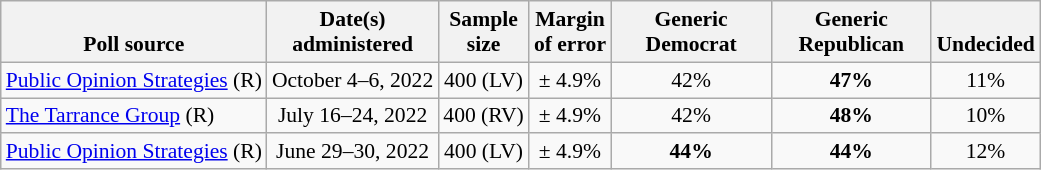<table class="wikitable" style="font-size:90%;text-align:center;">
<tr valign=bottom>
<th>Poll source</th>
<th>Date(s)<br>administered</th>
<th>Sample<br>size</th>
<th>Margin<br>of error</th>
<th style="width:100px;">Generic<br>Democrat</th>
<th style="width:100px;">Generic<br>Republican</th>
<th>Undecided</th>
</tr>
<tr>
<td style="text-align:left;"><a href='#'>Public Opinion Strategies</a> (R)</td>
<td>October 4–6, 2022</td>
<td>400 (LV)</td>
<td>± 4.9%</td>
<td>42%</td>
<td><strong>47%</strong></td>
<td>11%</td>
</tr>
<tr>
<td style="text-align:left;"><a href='#'>The Tarrance Group</a> (R)</td>
<td>July 16–24, 2022</td>
<td>400 (RV)</td>
<td>± 4.9%</td>
<td>42%</td>
<td><strong>48%</strong></td>
<td>10%</td>
</tr>
<tr>
<td style="text-align:left;"><a href='#'>Public Opinion Strategies</a> (R)</td>
<td>June 29–30, 2022</td>
<td>400 (LV)</td>
<td>± 4.9%</td>
<td><strong>44%</strong></td>
<td><strong>44%</strong></td>
<td>12%</td>
</tr>
</table>
